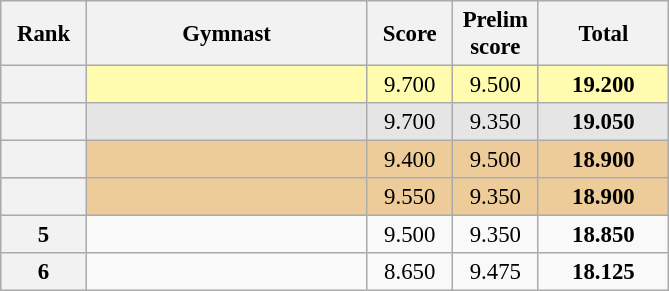<table class="wikitable sortable" style="text-align:center; font-size:95%">
<tr>
<th scope="col" style="width:50px;">Rank</th>
<th scope="col" style="width:180px;">Gymnast</th>
<th scope="col" style="width:50px;">Score</th>
<th scope="col" style="width:50px;">Prelim score</th>
<th scope="col" style="width:80px;">Total</th>
</tr>
<tr style="background:#fffcaf;">
<th scope=row style="text-align:center"></th>
<td style="text-align:left;"></td>
<td>9.700</td>
<td>9.500</td>
<td><strong>19.200</strong></td>
</tr>
<tr style="background:#e5e5e5;">
<th scope=row style="text-align:center"></th>
<td style="text-align:left;"></td>
<td>9.700</td>
<td>9.350</td>
<td><strong>19.050</strong></td>
</tr>
<tr style="background:#ec9;">
<th scope=row style="text-align:center"></th>
<td style="text-align:left;"></td>
<td>9.400</td>
<td>9.500</td>
<td><strong>18.900</strong></td>
</tr>
<tr style="background:#ec9;">
<th scope=row style="text-align:center"></th>
<td style="text-align:left;"></td>
<td>9.550</td>
<td>9.350</td>
<td><strong>18.900</strong></td>
</tr>
<tr>
<th scope=row style="text-align:center">5</th>
<td style="text-align:left;"></td>
<td>9.500</td>
<td>9.350</td>
<td><strong>18.850</strong></td>
</tr>
<tr>
<th scope=row style="text-align:center">6</th>
<td style="text-align:left;"></td>
<td>8.650</td>
<td>9.475</td>
<td><strong>18.125</strong></td>
</tr>
</table>
